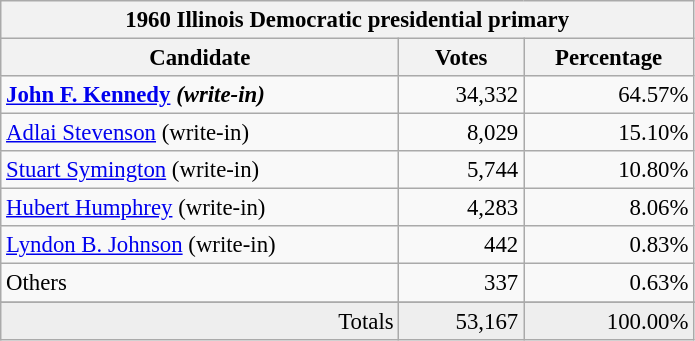<table class="wikitable" style="font-size: 95%;">
<tr>
<th colspan="7">1960 Illinois Democratic presidential primary</th>
</tr>
<tr>
<th style="width: 17em">Candidate</th>
<th style="width: 5em">Votes</th>
<th style="width: 7em">Percentage</th>
</tr>
<tr>
<td><strong><a href='#'>John F. Kennedy</a> <em>(write-in)<strong><em></td>
<td align="right"></strong>34,332<strong></td>
<td align="right"></strong>64.57%<strong></td>
</tr>
<tr>
<td><a href='#'>Adlai Stevenson</a> </em>(write-in)<em></td>
<td align="right">8,029</td>
<td align="right">15.10%</td>
</tr>
<tr>
<td><a href='#'>Stuart Symington</a> </em>(write-in)<em></td>
<td align="right">5,744</td>
<td align="right">10.80%</td>
</tr>
<tr>
<td><a href='#'>Hubert Humphrey</a> </em>(write-in)<em></td>
<td align="right">4,283</td>
<td align="right">8.06%</td>
</tr>
<tr>
<td><a href='#'>Lyndon B. Johnson</a> </em>(write-in)<em></td>
<td align="right">442</td>
<td align="right">0.83%</td>
</tr>
<tr>
<td>Others</td>
<td align="right">337</td>
<td align="right">0.63%</td>
</tr>
<tr>
</tr>
<tr bgcolor="#EEEEEE">
<td align="right"></strong>Totals<strong></td>
<td align="right"></strong>53,167<strong></td>
<td align="right"></strong>100.00%<strong></td>
</tr>
</table>
